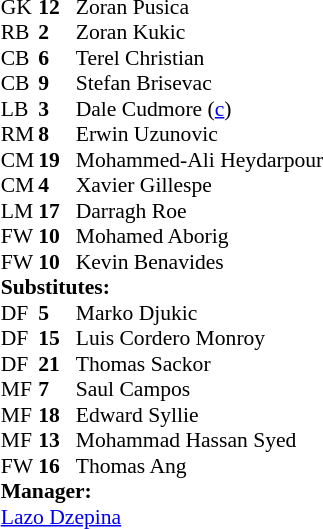<table cellspacing="0" cellpadding="0" style="font-size:90%; margin:auto;">
<tr>
<th width=25></th>
<th width=25></th>
</tr>
<tr>
<td>GK</td>
<td><strong>12</strong></td>
<td> Zoran Pusica</td>
<td></td>
<td></td>
</tr>
<tr>
<td>RB</td>
<td><strong>2</strong></td>
<td> Zoran Kukic</td>
<td></td>
<td></td>
</tr>
<tr>
<td>CB</td>
<td><strong>6</strong></td>
<td> Terel Christian</td>
<td></td>
<td></td>
</tr>
<tr>
<td>CB</td>
<td><strong>9</strong></td>
<td> Stefan Brisevac</td>
</tr>
<tr>
<td>LB</td>
<td><strong>3</strong></td>
<td> Dale Cudmore (<a href='#'>c</a>)</td>
<td></td>
<td></td>
</tr>
<tr>
<td>RM</td>
<td><strong>8</strong></td>
<td> Erwin Uzunovic</td>
<td></td>
<td></td>
</tr>
<tr>
<td>CM</td>
<td><strong>19</strong></td>
<td> Mohammed-Ali Heydarpour</td>
<td></td>
<td></td>
</tr>
<tr>
<td>CM</td>
<td><strong>4</strong></td>
<td> Xavier Gillespe</td>
<td></td>
<td></td>
</tr>
<tr>
<td>LM</td>
<td><strong>17</strong></td>
<td> Darragh Roe</td>
<td></td>
<td></td>
</tr>
<tr>
<td>FW</td>
<td><strong>10</strong></td>
<td> Mohamed Aborig</td>
<td></td>
<td></td>
</tr>
<tr>
<td>FW</td>
<td><strong>10</strong></td>
<td> Kevin Benavides</td>
<td></td>
<td></td>
</tr>
<tr>
<td colspan=3><strong>Substitutes:</strong></td>
</tr>
<tr>
<td>DF</td>
<td><strong>5</strong></td>
<td> Marko Djukic</td>
<td></td>
<td></td>
</tr>
<tr>
<td>DF</td>
<td><strong>15</strong></td>
<td> Luis Cordero Monroy</td>
<td></td>
<td></td>
</tr>
<tr>
<td>DF</td>
<td><strong>21</strong></td>
<td> Thomas Sackor</td>
<td></td>
<td></td>
</tr>
<tr>
<td>MF</td>
<td><strong>7</strong></td>
<td> Saul Campos</td>
<td></td>
<td></td>
</tr>
<tr>
<td>MF</td>
<td><strong>18</strong></td>
<td> Edward Syllie</td>
<td></td>
<td></td>
</tr>
<tr>
<td>MF</td>
<td><strong>13</strong></td>
<td> Mohammad Hassan Syed</td>
<td></td>
<td></td>
</tr>
<tr>
<td>FW</td>
<td><strong>16</strong></td>
<td> Thomas Ang</td>
<td></td>
<td></td>
</tr>
<tr>
<td colspan=3><strong>Manager:</strong></td>
</tr>
<tr>
<td colspan=4> <a href='#'>Lazo Dzepina</a></td>
</tr>
</table>
